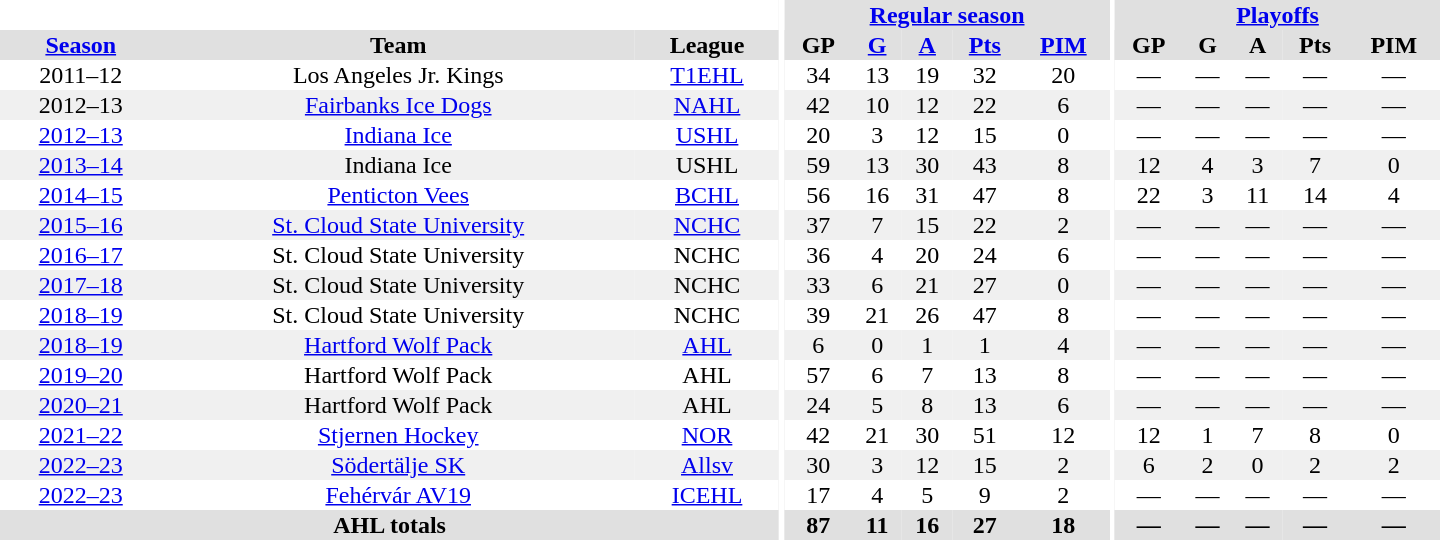<table border="0" cellpadding="1" cellspacing="0" style="text-align:center; width:60em">
<tr bgcolor="#e0e0e0">
<th colspan="3" bgcolor="#ffffff"></th>
<th rowspan="99" bgcolor="#ffffff"></th>
<th colspan="5"><a href='#'>Regular season</a></th>
<th rowspan="99" bgcolor="#ffffff"></th>
<th colspan="5"><a href='#'>Playoffs</a></th>
</tr>
<tr bgcolor="#e0e0e0">
<th><a href='#'>Season</a></th>
<th>Team</th>
<th>League</th>
<th>GP</th>
<th><a href='#'>G</a></th>
<th><a href='#'>A</a></th>
<th><a href='#'>Pts</a></th>
<th><a href='#'>PIM</a></th>
<th>GP</th>
<th>G</th>
<th>A</th>
<th>Pts</th>
<th>PIM</th>
</tr>
<tr>
<td>2011–12</td>
<td>Los Angeles Jr. Kings</td>
<td><a href='#'>T1EHL</a></td>
<td>34</td>
<td>13</td>
<td>19</td>
<td>32</td>
<td>20</td>
<td>—</td>
<td>—</td>
<td>—</td>
<td>—</td>
<td>—</td>
</tr>
<tr bgcolor="#f0f0f0">
<td>2012–13</td>
<td><a href='#'>Fairbanks Ice Dogs</a></td>
<td><a href='#'>NAHL</a></td>
<td>42</td>
<td>10</td>
<td>12</td>
<td>22</td>
<td>6</td>
<td>—</td>
<td>—</td>
<td>—</td>
<td>—</td>
<td>—</td>
</tr>
<tr>
<td><a href='#'>2012–13</a></td>
<td><a href='#'>Indiana Ice</a></td>
<td><a href='#'>USHL</a></td>
<td>20</td>
<td>3</td>
<td>12</td>
<td>15</td>
<td>0</td>
<td>—</td>
<td>—</td>
<td>—</td>
<td>—</td>
<td>—</td>
</tr>
<tr bgcolor="#f0f0f0">
<td><a href='#'>2013–14</a></td>
<td>Indiana Ice</td>
<td>USHL</td>
<td>59</td>
<td>13</td>
<td>30</td>
<td>43</td>
<td>8</td>
<td>12</td>
<td>4</td>
<td>3</td>
<td>7</td>
<td>0</td>
</tr>
<tr>
<td><a href='#'>2014–15</a></td>
<td><a href='#'>Penticton Vees</a></td>
<td><a href='#'>BCHL</a></td>
<td>56</td>
<td>16</td>
<td>31</td>
<td>47</td>
<td>8</td>
<td>22</td>
<td>3</td>
<td>11</td>
<td>14</td>
<td>4</td>
</tr>
<tr bgcolor="#f0f0f0">
<td><a href='#'>2015–16</a></td>
<td><a href='#'>St. Cloud State University</a></td>
<td><a href='#'>NCHC</a></td>
<td>37</td>
<td>7</td>
<td>15</td>
<td>22</td>
<td>2</td>
<td>—</td>
<td>—</td>
<td>—</td>
<td>—</td>
<td>—</td>
</tr>
<tr>
<td><a href='#'>2016–17</a></td>
<td>St. Cloud State University</td>
<td>NCHC</td>
<td>36</td>
<td>4</td>
<td>20</td>
<td>24</td>
<td>6</td>
<td>—</td>
<td>—</td>
<td>—</td>
<td>—</td>
<td>—</td>
</tr>
<tr bgcolor="#f0f0f0">
<td><a href='#'>2017–18</a></td>
<td>St. Cloud State University</td>
<td>NCHC</td>
<td>33</td>
<td>6</td>
<td>21</td>
<td>27</td>
<td>0</td>
<td>—</td>
<td>—</td>
<td>—</td>
<td>—</td>
<td>—</td>
</tr>
<tr>
<td><a href='#'>2018–19</a></td>
<td>St. Cloud State University</td>
<td>NCHC</td>
<td>39</td>
<td>21</td>
<td>26</td>
<td>47</td>
<td>8</td>
<td>—</td>
<td>—</td>
<td>—</td>
<td>—</td>
<td>—</td>
</tr>
<tr bgcolor="#f0f0f0">
<td><a href='#'>2018–19</a></td>
<td><a href='#'>Hartford Wolf Pack</a></td>
<td><a href='#'>AHL</a></td>
<td>6</td>
<td>0</td>
<td>1</td>
<td>1</td>
<td>4</td>
<td>—</td>
<td>—</td>
<td>—</td>
<td>—</td>
<td>—</td>
</tr>
<tr>
<td><a href='#'>2019–20</a></td>
<td>Hartford Wolf Pack</td>
<td>AHL</td>
<td>57</td>
<td>6</td>
<td>7</td>
<td>13</td>
<td>8</td>
<td>—</td>
<td>—</td>
<td>—</td>
<td>—</td>
<td>—</td>
</tr>
<tr bgcolor="#f0f0f0">
<td><a href='#'>2020–21</a></td>
<td>Hartford Wolf Pack</td>
<td>AHL</td>
<td>24</td>
<td>5</td>
<td>8</td>
<td>13</td>
<td>6</td>
<td>—</td>
<td>—</td>
<td>—</td>
<td>—</td>
<td>—</td>
</tr>
<tr>
<td><a href='#'>2021–22</a></td>
<td><a href='#'>Stjernen Hockey</a></td>
<td><a href='#'>NOR</a></td>
<td>42</td>
<td>21</td>
<td>30</td>
<td>51</td>
<td>12</td>
<td>12</td>
<td>1</td>
<td>7</td>
<td>8</td>
<td>0</td>
</tr>
<tr bgcolor="#f0f0f0">
<td><a href='#'>2022–23</a></td>
<td><a href='#'>Södertälje SK</a></td>
<td><a href='#'>Allsv</a></td>
<td>30</td>
<td>3</td>
<td>12</td>
<td>15</td>
<td>2</td>
<td>6</td>
<td>2</td>
<td>0</td>
<td>2</td>
<td>2</td>
</tr>
<tr>
<td><a href='#'>2022–23</a></td>
<td><a href='#'>Fehérvár AV19</a></td>
<td><a href='#'>ICEHL</a></td>
<td>17</td>
<td>4</td>
<td>5</td>
<td>9</td>
<td>2</td>
<td>—</td>
<td>—</td>
<td>—</td>
<td>—</td>
<td>—</td>
</tr>
<tr bgcolor="#e0e0e0">
<th colspan="3">AHL totals</th>
<th>87</th>
<th>11</th>
<th>16</th>
<th>27</th>
<th>18</th>
<th>—</th>
<th>—</th>
<th>—</th>
<th>—</th>
<th>—</th>
</tr>
</table>
